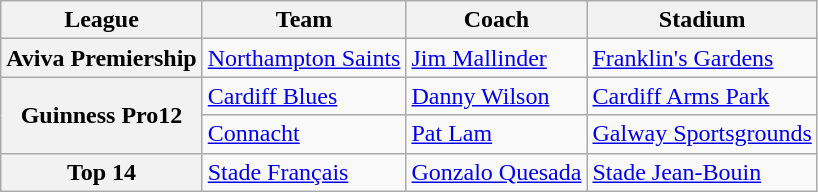<table class="wikitable">
<tr>
<th>League</th>
<th>Team</th>
<th>Coach</th>
<th>Stadium</th>
</tr>
<tr>
<th>Aviva Premiership</th>
<td><a href='#'>Northampton Saints</a></td>
<td> <a href='#'>Jim Mallinder</a></td>
<td><a href='#'>Franklin's Gardens</a></td>
</tr>
<tr>
<th rowspan=2>Guinness Pro12</th>
<td><a href='#'>Cardiff Blues</a></td>
<td> <a href='#'>Danny Wilson</a></td>
<td><a href='#'>Cardiff Arms Park</a></td>
</tr>
<tr>
<td><a href='#'>Connacht</a></td>
<td> <a href='#'>Pat Lam</a></td>
<td><a href='#'>Galway Sportsgrounds</a></td>
</tr>
<tr>
<th>Top 14</th>
<td><a href='#'>Stade Français</a></td>
<td> <a href='#'>Gonzalo Quesada</a></td>
<td><a href='#'>Stade Jean-Bouin</a></td>
</tr>
</table>
